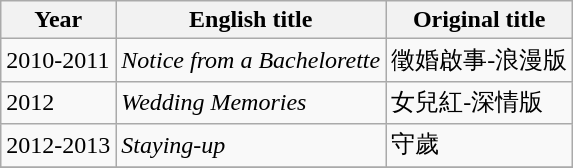<table class="wikitable sortable">
<tr>
<th>Year</th>
<th>English title</th>
<th>Original title</th>
</tr>
<tr>
<td>2010-2011</td>
<td><em>Notice from a Bachelorette</em></td>
<td>徵婚啟事-浪漫版</td>
</tr>
<tr>
<td>2012</td>
<td><em>Wedding Memories</em></td>
<td>女兒紅-深情版</td>
</tr>
<tr>
<td>2012-2013</td>
<td><em>Staying-up</em></td>
<td>守歲</td>
</tr>
<tr>
</tr>
</table>
